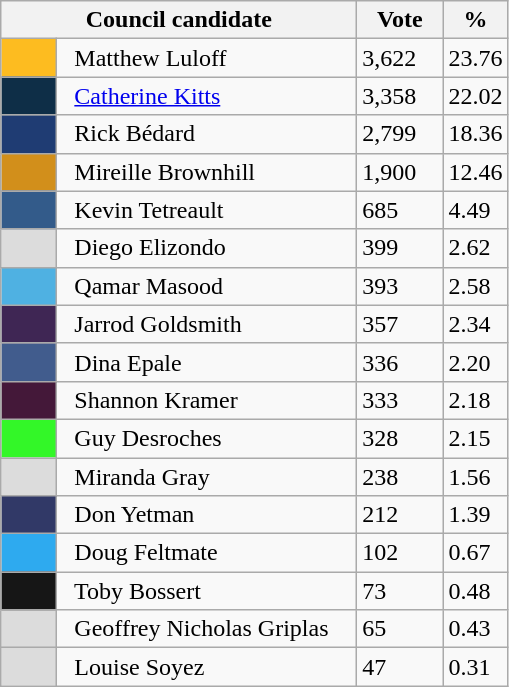<table class="wikitable">
<tr>
<th bgcolor="#DDDDFF" width="230px" colspan="2">Council candidate</th>
<th bgcolor="#DDDDFF" width="50px">Vote</th>
<th bgcolor="#DDDDFF" width="30px">%</th>
</tr>
<tr>
<td bgcolor=#FDBC20 width="30px"> </td>
<td>  Matthew Luloff</td>
<td>3,622</td>
<td>23.76</td>
</tr>
<tr>
<td bgcolor=#0E2E47 width="30px"> </td>
<td>  <a href='#'>Catherine Kitts</a></td>
<td>3,358</td>
<td>22.02</td>
</tr>
<tr>
<td bgcolor=#1F3C73 width="30px"> </td>
<td>  Rick Bédard</td>
<td>2,799</td>
<td>18.36</td>
</tr>
<tr>
<td bgcolor=#D28F1B width="30px"> </td>
<td>  Mireille Brownhill</td>
<td>1,900</td>
<td>12.46</td>
</tr>
<tr>
<td bgcolor=#335B8A width="30px"> </td>
<td>  Kevin Tetreault</td>
<td>685</td>
<td>4.49</td>
</tr>
<tr>
<td bgcolor=#DCDCDC width="30px"> </td>
<td>  Diego Elizondo</td>
<td>399</td>
<td>2.62</td>
</tr>
<tr>
<td bgcolor=#4FB1E2 width="30px"> </td>
<td>  Qamar Masood</td>
<td>393</td>
<td>2.58</td>
</tr>
<tr>
<td bgcolor=#3F2654 width="30px"> </td>
<td>  Jarrod Goldsmith</td>
<td>357</td>
<td>2.34</td>
</tr>
<tr>
<td bgcolor=#415C8D width="30px"> </td>
<td>  Dina Epale</td>
<td>336</td>
<td>2.20</td>
</tr>
<tr>
<td bgcolor=#441839 width="30px"> </td>
<td>  Shannon Kramer</td>
<td>333</td>
<td>2.18</td>
</tr>
<tr>
<td bgcolor=#33F728 width="30px"> </td>
<td>  Guy Desroches</td>
<td>328</td>
<td>2.15</td>
</tr>
<tr>
<td bgcolor=#DCDCDC width="30px"> </td>
<td>  Miranda Gray</td>
<td>238</td>
<td>1.56</td>
</tr>
<tr>
<td bgcolor=#313967 width="30px"> </td>
<td>  Don Yetman</td>
<td>212</td>
<td>1.39</td>
</tr>
<tr>
<td bgcolor=#2EAAEF width="30px"> </td>
<td>  Doug Feltmate</td>
<td>102</td>
<td>0.67</td>
</tr>
<tr>
<td bgcolor=#161616 width="30px"> </td>
<td>  Toby Bossert</td>
<td>73</td>
<td>0.48</td>
</tr>
<tr>
<td bgcolor=#DCDCDC width="30px"> </td>
<td>  Geoffrey Nicholas Griplas</td>
<td>65</td>
<td>0.43</td>
</tr>
<tr>
<td bgcolor=#DCDCDC width="30px"> </td>
<td>  Louise Soyez</td>
<td>47</td>
<td>0.31</td>
</tr>
</table>
